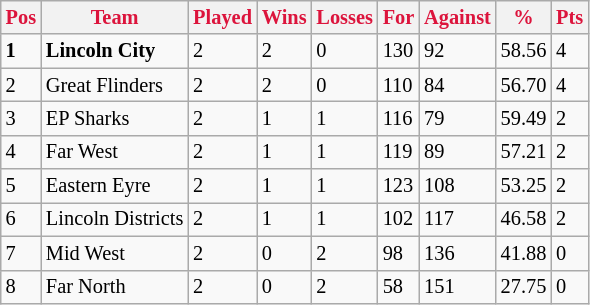<table style="font-size: 85%; text-align: left;" class="wikitable">
<tr>
<th style="color:crimson">Pos</th>
<th style="color:crimson">Team</th>
<th style="color:crimson">Played</th>
<th style="color:crimson">Wins</th>
<th style="color:crimson">Losses</th>
<th style="color:crimson">For</th>
<th style="color:crimson">Against</th>
<th style="color:crimson">%</th>
<th style="color:crimson">Pts</th>
</tr>
<tr>
<td><strong>1</strong></td>
<td><strong>Lincoln City</strong></td>
<td>2</td>
<td>2</td>
<td>0</td>
<td>130</td>
<td>92</td>
<td>58.56</td>
<td>4</td>
</tr>
<tr>
<td>2</td>
<td>Great Flinders</td>
<td>2</td>
<td>2</td>
<td>0</td>
<td>110</td>
<td>84</td>
<td>56.70</td>
<td>4</td>
</tr>
<tr>
<td>3</td>
<td>EP Sharks</td>
<td>2</td>
<td>1</td>
<td>1</td>
<td>116</td>
<td>79</td>
<td>59.49</td>
<td>2</td>
</tr>
<tr>
<td>4</td>
<td>Far West</td>
<td>2</td>
<td>1</td>
<td>1</td>
<td>119</td>
<td>89</td>
<td>57.21</td>
<td>2</td>
</tr>
<tr>
<td>5</td>
<td>Eastern Eyre</td>
<td>2</td>
<td>1</td>
<td>1</td>
<td>123</td>
<td>108</td>
<td>53.25</td>
<td>2</td>
</tr>
<tr>
<td>6</td>
<td>Lincoln Districts</td>
<td>2</td>
<td>1</td>
<td>1</td>
<td>102</td>
<td>117</td>
<td>46.58</td>
<td>2</td>
</tr>
<tr>
<td>7</td>
<td>Mid West</td>
<td>2</td>
<td>0</td>
<td>2</td>
<td>98</td>
<td>136</td>
<td>41.88</td>
<td>0</td>
</tr>
<tr>
<td>8</td>
<td>Far North</td>
<td>2</td>
<td>0</td>
<td>2</td>
<td>58</td>
<td>151</td>
<td>27.75</td>
<td>0</td>
</tr>
</table>
